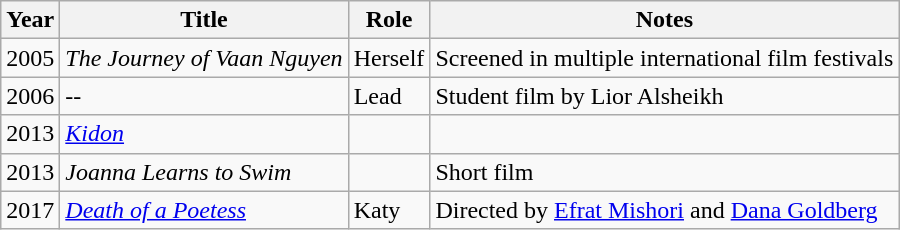<table class="wikitable">
<tr>
<th>Year</th>
<th>Title</th>
<th>Role</th>
<th>Notes</th>
</tr>
<tr>
<td>2005</td>
<td><em>The Journey of Vaan Nguyen</em></td>
<td>Herself</td>
<td>Screened in multiple international film festivals</td>
</tr>
<tr>
<td>2006</td>
<td>--</td>
<td>Lead</td>
<td>Student film by Lior Alsheikh</td>
</tr>
<tr>
<td>2013</td>
<td><em><a href='#'>Kidon</a></em></td>
<td></td>
<td></td>
</tr>
<tr>
<td>2013</td>
<td><em>Joanna Learns to Swim</em></td>
<td></td>
<td>Short film</td>
</tr>
<tr>
<td>2017</td>
<td><em><a href='#'>Death of a Poetess</a></em></td>
<td>Katy</td>
<td>Directed by <a href='#'>Efrat Mishori</a> and <a href='#'>Dana Goldberg</a></td>
</tr>
</table>
